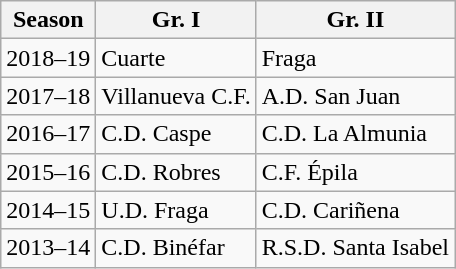<table class="wikitable">
<tr>
<th>Season</th>
<th>Gr. I</th>
<th>Gr. II</th>
</tr>
<tr>
<td>2018–19</td>
<td>Cuarte</td>
<td>Fraga</td>
</tr>
<tr>
<td>2017–18</td>
<td>Villanueva C.F.</td>
<td>A.D. San Juan</td>
</tr>
<tr>
<td>2016–17</td>
<td>C.D. Caspe</td>
<td>C.D. La Almunia</td>
</tr>
<tr>
<td>2015–16</td>
<td>C.D. Robres</td>
<td>C.F. Épila</td>
</tr>
<tr>
<td>2014–15</td>
<td>U.D. Fraga</td>
<td>C.D. Cariñena</td>
</tr>
<tr>
<td>2013–14</td>
<td>C.D. Binéfar</td>
<td>R.S.D. Santa Isabel</td>
</tr>
</table>
